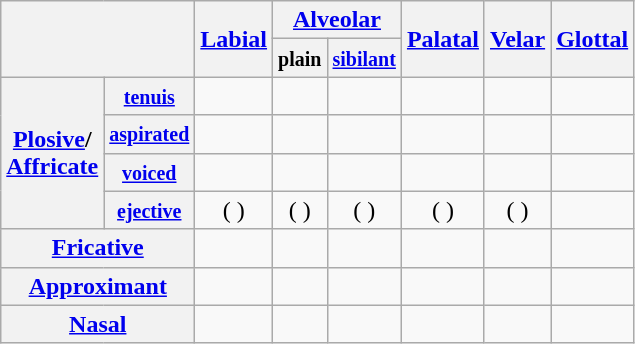<table class="wikitable" style="text-align:center">
<tr>
<th colspan="2" rowspan="2"></th>
<th rowspan="2"><a href='#'>Labial</a></th>
<th colspan="2"><a href='#'>Alveolar</a></th>
<th rowspan="2"><a href='#'>Palatal</a></th>
<th rowspan="2"><a href='#'>Velar</a></th>
<th rowspan="2"><a href='#'>Glottal</a></th>
</tr>
<tr>
<th><small>plain</small></th>
<th><small><a href='#'>sibilant</a></small></th>
</tr>
<tr>
<th rowspan="4"><a href='#'>Plosive</a>/<br><a href='#'>Affricate</a></th>
<th><small><a href='#'>tenuis</a></small></th>
<td> </td>
<td> </td>
<td> </td>
<td> </td>
<td> </td>
<td> </td>
</tr>
<tr>
<th><small><a href='#'>aspirated</a></small></th>
<td> </td>
<td> </td>
<td> </td>
<td> </td>
<td> </td>
<td></td>
</tr>
<tr>
<th><small><a href='#'>voiced</a></small></th>
<td> </td>
<td> </td>
<td> </td>
<td> </td>
<td> </td>
<td></td>
</tr>
<tr>
<th><small><a href='#'>ejective</a></small></th>
<td>( )</td>
<td>( )</td>
<td>( )</td>
<td>( )</td>
<td>( )</td>
<td></td>
</tr>
<tr>
<th colspan="2"><a href='#'>Fricative</a></th>
<td> </td>
<td> </td>
<td> </td>
<td> </td>
<td></td>
<td> </td>
</tr>
<tr>
<th colspan="2"><a href='#'>Approximant</a></th>
<td> </td>
<td> </td>
<td></td>
<td> </td>
<td></td>
<td></td>
</tr>
<tr>
<th colspan="2"><a href='#'>Nasal</a></th>
<td> </td>
<td> </td>
<td></td>
<td></td>
<td></td>
<td></td>
</tr>
</table>
